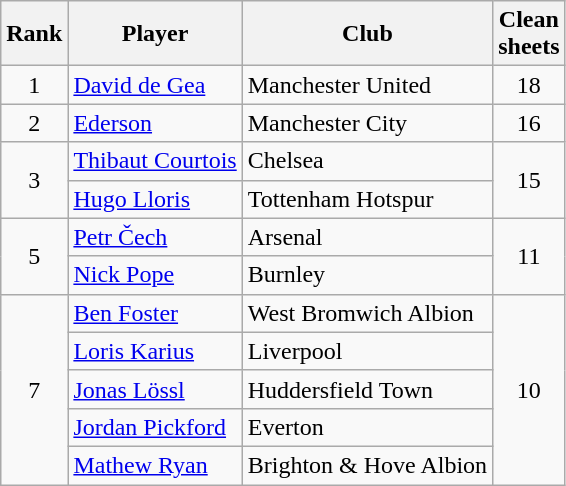<table class="wikitable" style="text-align:center">
<tr>
<th>Rank</th>
<th>Player</th>
<th>Club</th>
<th>Clean<br>sheets</th>
</tr>
<tr>
<td>1</td>
<td align="left"> <a href='#'>David de Gea</a></td>
<td align="left">Manchester United</td>
<td>18</td>
</tr>
<tr>
<td>2</td>
<td align="left"> <a href='#'>Ederson</a></td>
<td align="left">Manchester City</td>
<td>16</td>
</tr>
<tr>
<td rowspan="2">3</td>
<td align="left"> <a href='#'>Thibaut Courtois</a></td>
<td align="left">Chelsea</td>
<td rowspan="2">15</td>
</tr>
<tr>
<td align="left"> <a href='#'>Hugo Lloris</a></td>
<td align="left">Tottenham Hotspur</td>
</tr>
<tr>
<td rowspan="2">5</td>
<td align="left"> <a href='#'>Petr Čech</a></td>
<td align="left">Arsenal</td>
<td rowspan="2">11</td>
</tr>
<tr>
<td align="left"> <a href='#'>Nick Pope</a></td>
<td align="left">Burnley</td>
</tr>
<tr>
<td rowspan="5">7</td>
<td align="left"> <a href='#'>Ben Foster</a></td>
<td align="left">West Bromwich Albion</td>
<td rowspan="5">10</td>
</tr>
<tr>
<td align="left"> <a href='#'>Loris Karius</a></td>
<td align="left">Liverpool</td>
</tr>
<tr>
<td align="left"> <a href='#'>Jonas Lössl</a></td>
<td align="left">Huddersfield Town</td>
</tr>
<tr>
<td align="left"> <a href='#'>Jordan Pickford</a></td>
<td align="left">Everton</td>
</tr>
<tr>
<td align="left"> <a href='#'>Mathew Ryan</a></td>
<td align="left">Brighton & Hove Albion</td>
</tr>
</table>
